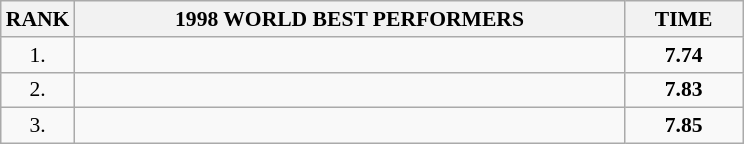<table class="wikitable" style="border-collapse: collapse; font-size: 90%;">
<tr>
<th>RANK</th>
<th align="center" style="width: 25em">1998 WORLD BEST PERFORMERS</th>
<th align="center" style="width: 5em">TIME</th>
</tr>
<tr>
<td align="center">1.</td>
<td></td>
<td align="center"><strong>7.74</strong></td>
</tr>
<tr>
<td align="center">2.</td>
<td></td>
<td align="center"><strong>7.83</strong></td>
</tr>
<tr>
<td align="center">3.</td>
<td></td>
<td align="center"><strong>7.85</strong></td>
</tr>
</table>
